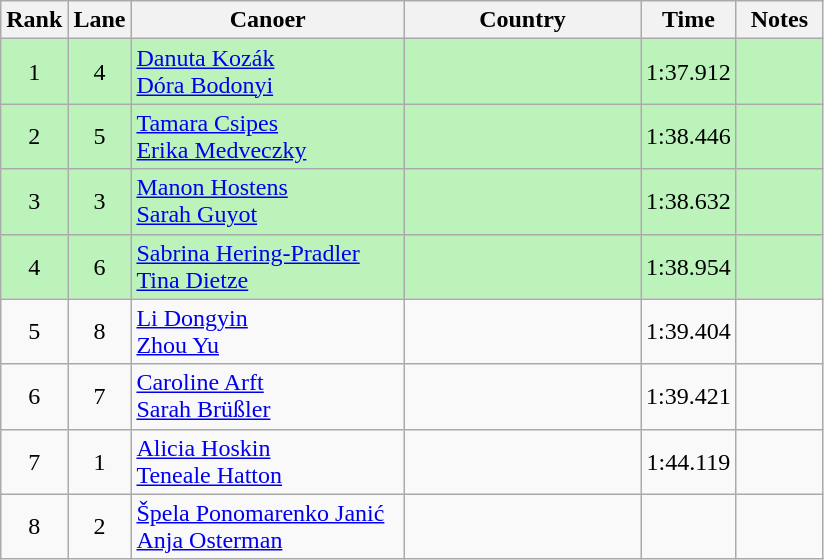<table class="wikitable" style="text-align:center;">
<tr>
<th width=30>Rank</th>
<th width=30>Lane</th>
<th width=175>Canoer</th>
<th width=150>Country</th>
<th width=30>Time</th>
<th width=50>Notes</th>
</tr>
<tr bgcolor=bbf3bb>
<td>1</td>
<td>4</td>
<td align=left><a href='#'>Danuta Kozák</a><br><a href='#'>Dóra Bodonyi</a></td>
<td align=left></td>
<td>1:37.912</td>
<td></td>
</tr>
<tr bgcolor=bbf3bb>
<td>2</td>
<td>5</td>
<td align=left><a href='#'>Tamara Csipes</a><br><a href='#'>Erika Medveczky</a></td>
<td align=left></td>
<td>1:38.446</td>
<td></td>
</tr>
<tr bgcolor=bbf3bb>
<td>3</td>
<td>3</td>
<td align=left><a href='#'>Manon Hostens</a><br><a href='#'>Sarah Guyot</a></td>
<td align=left></td>
<td>1:38.632</td>
<td></td>
</tr>
<tr bgcolor=bbf3bb>
<td>4</td>
<td>6</td>
<td align=left><a href='#'>Sabrina Hering-Pradler</a><br><a href='#'>Tina Dietze</a></td>
<td align=left></td>
<td>1:38.954</td>
<td></td>
</tr>
<tr>
<td>5</td>
<td>8</td>
<td align=left><a href='#'>Li Dongyin</a><br><a href='#'>Zhou Yu</a></td>
<td align=left></td>
<td>1:39.404</td>
<td></td>
</tr>
<tr>
<td>6</td>
<td>7</td>
<td align=left><a href='#'>Caroline Arft</a><br><a href='#'>Sarah Brüßler</a></td>
<td align=left></td>
<td>1:39.421</td>
<td></td>
</tr>
<tr>
<td>7</td>
<td>1</td>
<td align=left><a href='#'>Alicia Hoskin</a><br><a href='#'>Teneale Hatton</a></td>
<td align=left></td>
<td>1:44.119</td>
<td></td>
</tr>
<tr>
<td>8</td>
<td>2</td>
<td align=left><a href='#'>Špela Ponomarenko Janić</a><br><a href='#'>Anja Osterman</a></td>
<td align=left></td>
<td></td>
<td></td>
</tr>
</table>
